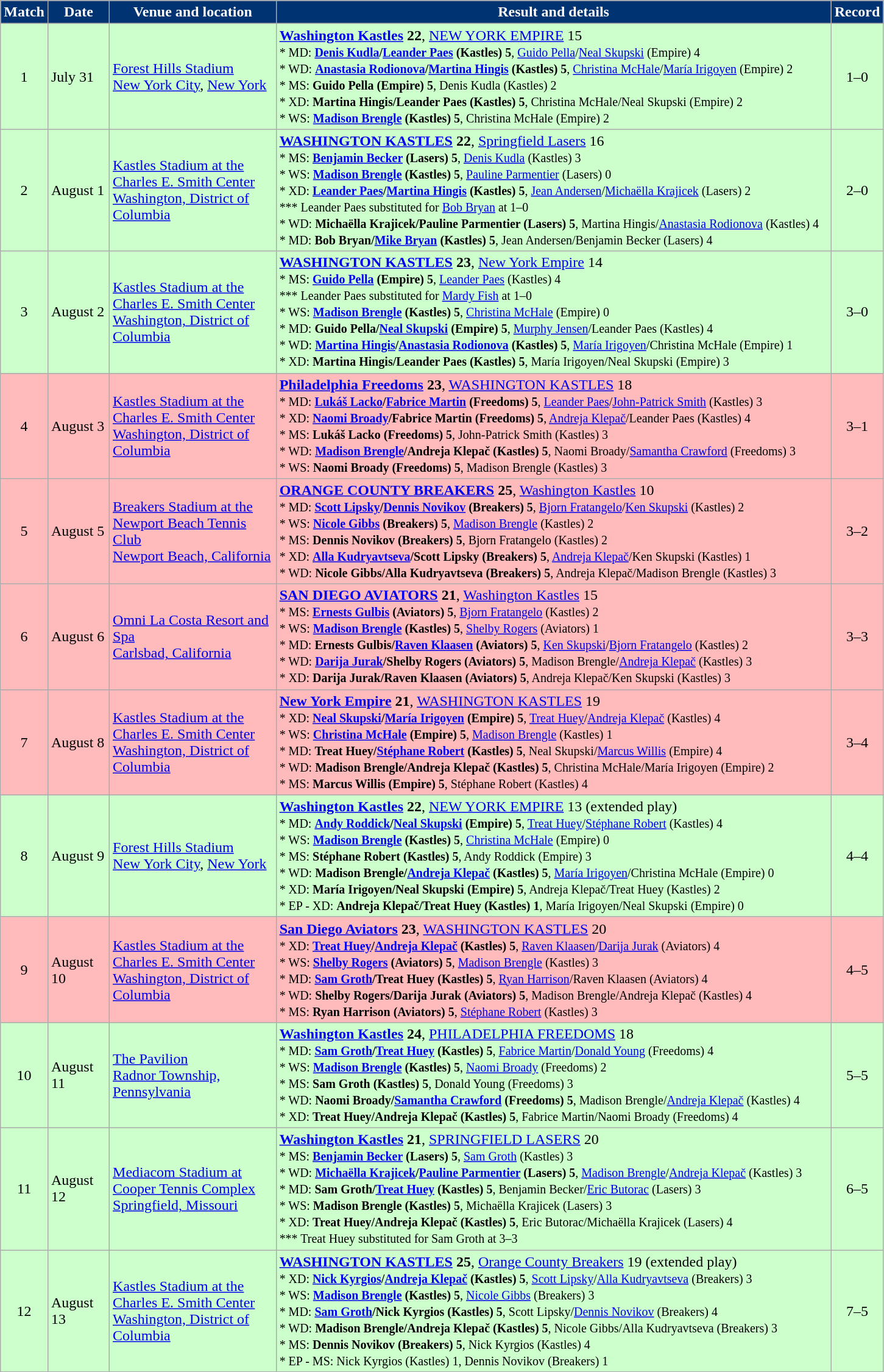<table class="wikitable" style="text-align:left">
<tr>
<th style="background:#003372; color:white" width="25px">Match</th>
<th style="background:#003372; color:white" width="60px">Date</th>
<th style="background:#003372; color:white" width="175px">Venue and location</th>
<th style="background:#003372; color:white" width="600px">Result and details</th>
<th style="background:#003372; color:white" width="25px">Record</th>
</tr>
<tr bgcolor="ccffcc">
<td style="text-align:center">1</td>
<td>July 31</td>
<td><a href='#'>Forest Hills Stadium</a><br><a href='#'>New York City</a>, <a href='#'>New York</a></td>
<td><strong><a href='#'>Washington Kastles</a> 22</strong>, <a href='#'>NEW YORK EMPIRE</a> 15<br><small>* MD: <strong><a href='#'>Denis Kudla</a>/<a href='#'>Leander Paes</a> (Kastles) 5</strong>, <a href='#'>Guido Pella</a>/<a href='#'>Neal Skupski</a> (Empire) 4<br>* WD: <strong><a href='#'>Anastasia Rodionova</a>/<a href='#'>Martina Hingis</a> (Kastles) 5</strong>, <a href='#'>Christina McHale</a>/<a href='#'>María Irigoyen</a> (Empire) 2<br>* MS: <strong>Guido Pella (Empire) 5</strong>, Denis Kudla (Kastles) 2<br>* XD: <strong>Martina Hingis/Leander Paes (Kastles) 5</strong>, Christina McHale/Neal Skupski (Empire) 2<br>* WS: <strong><a href='#'>Madison Brengle</a> (Kastles) 5</strong>, Christina McHale (Empire) 2</small></td>
<td style="text-align:center">1–0</td>
</tr>
<tr bgcolor="ccffcc">
<td style="text-align:center">2</td>
<td>August 1</td>
<td><a href='#'>Kastles Stadium at the Charles E. Smith Center</a><br><a href='#'>Washington, District of Columbia</a></td>
<td><strong><a href='#'>WASHINGTON KASTLES</a> 22</strong>, <a href='#'>Springfield Lasers</a> 16<br><small>* MS: <strong><a href='#'>Benjamin Becker</a> (Lasers) 5</strong>, <a href='#'>Denis Kudla</a> (Kastles) 3<br>* WS: <strong><a href='#'>Madison Brengle</a> (Kastles) 5</strong>, <a href='#'>Pauline Parmentier</a> (Lasers) 0<br>* XD: <strong><a href='#'>Leander Paes</a>/<a href='#'>Martina Hingis</a> (Kastles) 5</strong>, <a href='#'>Jean Andersen</a>/<a href='#'>Michaëlla Krajicek</a> (Lasers) 2<br>*** Leander Paes substituted for <a href='#'>Bob Bryan</a> at 1–0<br>* WD: <strong>Michaëlla Krajicek/Pauline Parmentier (Lasers) 5</strong>, Martina Hingis/<a href='#'>Anastasia Rodionova</a> (Kastles) 4<br>* MD: <strong>Bob Bryan/<a href='#'>Mike Bryan</a> (Kastles) 5</strong>, Jean Andersen/Benjamin Becker (Lasers) 4</small></td>
<td style="text-align:center">2–0</td>
</tr>
<tr bgcolor="ccffcc">
<td style="text-align:center">3</td>
<td>August 2</td>
<td><a href='#'>Kastles Stadium at the Charles E. Smith Center</a><br><a href='#'>Washington, District of Columbia</a></td>
<td><strong><a href='#'>WASHINGTON KASTLES</a> 23</strong>, <a href='#'>New York Empire</a> 14<br><small>* MS: <strong><a href='#'>Guido Pella</a> (Empire) 5</strong>, <a href='#'>Leander Paes</a> (Kastles) 4<br>*** Leander Paes substituted for <a href='#'>Mardy Fish</a> at 1–0<br>* WS: <strong><a href='#'>Madison Brengle</a> (Kastles) 5</strong>, <a href='#'>Christina McHale</a> (Empire) 0<br>* MD: <strong>Guido Pella/<a href='#'>Neal Skupski</a> (Empire) 5</strong>, <a href='#'>Murphy Jensen</a>/Leander Paes (Kastles) 4<br>* WD: <strong><a href='#'>Martina Hingis</a>/<a href='#'>Anastasia Rodionova</a> (Kastles) 5</strong>, <a href='#'>María Irigoyen</a>/Christina McHale (Empire) 1<br>* XD: <strong>Martina Hingis/Leander Paes (Kastles) 5</strong>, María Irigoyen/Neal Skupski (Empire) 3</small></td>
<td style="text-align:center">3–0</td>
</tr>
<tr bgcolor="ffbbbb">
<td style="text-align:center">4</td>
<td>August 3</td>
<td><a href='#'>Kastles Stadium at the Charles E. Smith Center</a><br><a href='#'>Washington, District of Columbia</a></td>
<td><strong><a href='#'>Philadelphia Freedoms</a> 23</strong>, <a href='#'>WASHINGTON KASTLES</a> 18<br><small>* MD: <strong><a href='#'>Lukáš Lacko</a>/<a href='#'>Fabrice Martin</a> (Freedoms) 5</strong>, <a href='#'>Leander Paes</a>/<a href='#'>John-Patrick Smith</a> (Kastles) 3<br>* XD: <strong><a href='#'>Naomi Broady</a>/Fabrice Martin (Freedoms) 5</strong>, <a href='#'>Andreja Klepač</a>/Leander Paes (Kastles) 4<br>* MS: <strong>Lukáš Lacko (Freedoms) 5</strong>, John-Patrick Smith (Kastles) 3<br>* WD: <strong><a href='#'>Madison Brengle</a>/Andreja Klepač (Kastles) 5</strong>, Naomi Broady/<a href='#'>Samantha Crawford</a> (Freedoms) 3<br>* WS: <strong>Naomi Broady (Freedoms) 5</strong>, Madison Brengle (Kastles) 3</small></td>
<td style="text-align:center">3–1</td>
</tr>
<tr bgcolor="ffbbbb">
<td style="text-align:center">5</td>
<td>August 5</td>
<td><a href='#'>Breakers Stadium at the Newport Beach Tennis Club</a><br><a href='#'>Newport Beach, California</a></td>
<td><strong><a href='#'>ORANGE COUNTY BREAKERS</a> 25</strong>, <a href='#'>Washington Kastles</a> 10<br><small>* MD: <strong><a href='#'>Scott Lipsky</a>/<a href='#'>Dennis Novikov</a> (Breakers) 5</strong>, <a href='#'>Bjorn Fratangelo</a>/<a href='#'>Ken Skupski</a> (Kastles) 2<br>* WS: <strong><a href='#'>Nicole Gibbs</a> (Breakers) 5</strong>, <a href='#'>Madison Brengle</a> (Kastles) 2<br>* MS: <strong>Dennis Novikov (Breakers) 5</strong>, Bjorn Fratangelo (Kastles) 2<br>* XD: <strong><a href='#'>Alla Kudryavtseva</a>/Scott Lipsky (Breakers) 5</strong>, <a href='#'>Andreja Klepač</a>/Ken Skupski (Kastles) 1<br>* WD: <strong>Nicole Gibbs/Alla Kudryavtseva (Breakers) 5</strong>, Andreja Klepač/Madison Brengle (Kastles) 3</small></td>
<td style="text-align:center">3–2</td>
</tr>
<tr bgcolor="ffbbbb">
<td style="text-align:center">6</td>
<td>August 6</td>
<td><a href='#'>Omni La Costa Resort and Spa</a><br><a href='#'>Carlsbad, California</a></td>
<td><strong><a href='#'>SAN DIEGO AVIATORS</a> 21</strong>, <a href='#'>Washington Kastles</a> 15<br><small>* MS: <strong><a href='#'>Ernests Gulbis</a> (Aviators) 5</strong>, <a href='#'>Bjorn Fratangelo</a> (Kastles) 2<br>* WS: <strong><a href='#'>Madison Brengle</a> (Kastles) 5</strong>, <a href='#'>Shelby Rogers</a> (Aviators) 1<br>* MD: <strong>Ernests Gulbis/<a href='#'>Raven Klaasen</a> (Aviators) 5</strong>, <a href='#'>Ken Skupski</a>/<a href='#'>Bjorn Fratangelo</a> (Kastles) 2<br>* WD: <strong><a href='#'>Darija Jurak</a>/Shelby Rogers (Aviators) 5</strong>, Madison Brengle/<a href='#'>Andreja Klepač</a> (Kastles) 3<br>* XD: <strong>Darija Jurak/Raven Klaasen (Aviators) 5</strong>, Andreja Klepač/Ken Skupski (Kastles) 3</small></td>
<td style="text-align:center">3–3</td>
</tr>
<tr bgcolor="ffbbbb">
<td style="text-align:center">7</td>
<td>August 8</td>
<td><a href='#'>Kastles Stadium at the Charles E. Smith Center</a><br><a href='#'>Washington, District of Columbia</a></td>
<td><strong><a href='#'>New York Empire</a> 21</strong>, <a href='#'>WASHINGTON KASTLES</a> 19<br><small>* XD: <strong><a href='#'>Neal Skupski</a>/<a href='#'>María Irigoyen</a> (Empire) 5</strong>, <a href='#'>Treat Huey</a>/<a href='#'>Andreja Klepač</a> (Kastles) 4<br>* WS: <strong><a href='#'>Christina McHale</a> (Empire) 5</strong>, <a href='#'>Madison Brengle</a> (Kastles) 1<br>* MD: <strong>Treat Huey/<a href='#'>Stéphane Robert</a> (Kastles) 5</strong>, Neal Skupski/<a href='#'>Marcus Willis</a> (Empire) 4<br>* WD: <strong>Madison Brengle/Andreja Klepač (Kastles) 5</strong>, Christina McHale/María Irigoyen (Empire) 2<br>* MS: <strong>Marcus Willis (Empire) 5</strong>, Stéphane Robert (Kastles) 4</small></td>
<td style="text-align:center">3–4</td>
</tr>
<tr bgcolor="ccffcc">
<td style="text-align:center">8</td>
<td>August 9</td>
<td><a href='#'>Forest Hills Stadium</a><br><a href='#'>New York City</a>, <a href='#'>New York</a></td>
<td><strong><a href='#'>Washington Kastles</a> 22</strong>, <a href='#'>NEW YORK EMPIRE</a> 13 (extended play)<br><small>* MD: <strong><a href='#'>Andy Roddick</a>/<a href='#'>Neal Skupski</a> (Empire) 5</strong>, <a href='#'>Treat Huey</a>/<a href='#'>Stéphane Robert</a> (Kastles) 4<br>* WS: <strong><a href='#'>Madison Brengle</a> (Kastles) 5</strong>, <a href='#'>Christina McHale</a> (Empire) 0<br>* MS: <strong>Stéphane Robert (Kastles) 5</strong>, Andy Roddick (Empire) 3<br>* WD: <strong>Madison Brengle/<a href='#'>Andreja Klepač</a> (Kastles) 5</strong>, <a href='#'>María Irigoyen</a>/Christina McHale (Empire) 0<br>* XD: <strong>María Irigoyen/Neal Skupski (Empire) 5</strong>, Andreja Klepač/Treat Huey (Kastles) 2<br>* EP - XD: <strong>Andreja Klepač/Treat Huey (Kastles) 1</strong>, María Irigoyen/Neal Skupski (Empire) 0</small></td>
<td style="text-align:center">4–4</td>
</tr>
<tr bgcolor="ffbbbb">
<td style="text-align:center">9</td>
<td>August 10</td>
<td><a href='#'>Kastles Stadium at the Charles E. Smith Center</a><br><a href='#'>Washington, District of Columbia</a></td>
<td><strong><a href='#'>San Diego Aviators</a> 23</strong>, <a href='#'>WASHINGTON KASTLES</a> 20<br><small>* XD: <strong><a href='#'>Treat Huey</a>/<a href='#'>Andreja Klepač</a> (Kastles) 5</strong>, <a href='#'>Raven Klaasen</a>/<a href='#'>Darija Jurak</a> (Aviators) 4<br>* WS: <strong><a href='#'>Shelby Rogers</a> (Aviators) 5</strong>, <a href='#'>Madison Brengle</a> (Kastles) 3<br>* MD: <strong><a href='#'>Sam Groth</a>/Treat Huey (Kastles) 5</strong>, <a href='#'>Ryan Harrison</a>/Raven Klaasen (Aviators) 4<br>* WD: <strong>Shelby Rogers/Darija Jurak (Aviators) 5</strong>, Madison Brengle/Andreja Klepač (Kastles) 4<br>* MS: <strong>Ryan Harrison (Aviators) 5</strong>, <a href='#'>Stéphane Robert</a> (Kastles) 3</small></td>
<td style="text-align:center">4–5</td>
</tr>
<tr bgcolor="ccffcc">
<td style="text-align:center">10</td>
<td>August 11</td>
<td><a href='#'>The Pavilion</a><br><a href='#'>Radnor Township, Pennsylvania</a></td>
<td><strong><a href='#'>Washington Kastles</a> 24</strong>, <a href='#'>PHILADELPHIA FREEDOMS</a> 18<br><small>* MD: <strong><a href='#'>Sam Groth</a>/<a href='#'>Treat Huey</a> (Kastles) 5</strong>, <a href='#'>Fabrice Martin</a>/<a href='#'>Donald Young</a> (Freedoms) 4<br>* WS: <strong><a href='#'>Madison Brengle</a> (Kastles) 5</strong>, <a href='#'>Naomi Broady</a> (Freedoms) 2<br>* MS: <strong>Sam Groth (Kastles) 5</strong>, Donald Young (Freedoms) 3<br>* WD: <strong>Naomi Broady/<a href='#'>Samantha Crawford</a> (Freedoms) 5</strong>, Madison Brengle/<a href='#'>Andreja Klepač</a> (Kastles) 4<br>* XD: <strong>Treat Huey/Andreja Klepač (Kastles) 5</strong>, Fabrice Martin/Naomi Broady (Freedoms) 4</small></td>
<td style="text-align:center">5–5</td>
</tr>
<tr bgcolor="ccffcc">
<td style="text-align:center">11</td>
<td>August 12</td>
<td><a href='#'>Mediacom Stadium at Cooper Tennis Complex</a><br><a href='#'>Springfield, Missouri</a></td>
<td><strong><a href='#'>Washington Kastles</a> 21</strong>, <a href='#'>SPRINGFIELD LASERS</a> 20<br><small>* MS: <strong><a href='#'>Benjamin Becker</a> (Lasers) 5</strong>, <a href='#'>Sam Groth</a> (Kastles) 3<br>* WD: <strong><a href='#'>Michaëlla Krajicek</a>/<a href='#'>Pauline Parmentier</a> (Lasers) 5</strong>, <a href='#'>Madison Brengle</a>/<a href='#'>Andreja Klepač</a> (Kastles) 3<br>* MD: <strong>Sam Groth/<a href='#'>Treat Huey</a> (Kastles) 5</strong>, Benjamin Becker/<a href='#'>Eric Butorac</a> (Lasers) 3<br>* WS: <strong>Madison Brengle (Kastles) 5</strong>, Michaëlla Krajicek (Lasers) 3<br>* XD: <strong>Treat Huey/Andreja Klepač (Kastles) 5</strong>, Eric Butorac/Michaëlla Krajicek (Lasers) 4<br>*** Treat Huey substituted for Sam Groth at 3–3</small></td>
<td style="text-align:center">6–5</td>
</tr>
<tr bgcolor="ccffcc">
<td style="text-align:center">12</td>
<td>August 13</td>
<td><a href='#'>Kastles Stadium at the Charles E. Smith Center</a><br><a href='#'>Washington, District of Columbia</a></td>
<td><strong><a href='#'>WASHINGTON KASTLES</a> 25</strong>, <a href='#'>Orange County Breakers</a> 19 (extended play)<br><small>* XD: <strong><a href='#'>Nick Kyrgios</a>/<a href='#'>Andreja Klepač</a> (Kastles) 5</strong>, <a href='#'>Scott Lipsky</a>/<a href='#'>Alla Kudryavtseva</a> (Breakers) 3<br>* WS: <strong><a href='#'>Madison Brengle</a> (Kastles) 5</strong>, <a href='#'>Nicole Gibbs</a> (Breakers) 3<br>* MD: <strong><a href='#'>Sam Groth</a>/Nick Kyrgios (Kastles) 5</strong>, Scott Lipsky/<a href='#'>Dennis Novikov</a> (Breakers) 4<br>* WD: <strong>Madison Brengle/Andreja Klepač (Kastles) 5</strong>, Nicole Gibbs/Alla Kudryavtseva (Breakers) 3<br>* MS: <strong>Dennis Novikov (Breakers) 5</strong>, Nick Kyrgios (Kastles) 4<br>* EP - MS: Nick Kyrgios (Kastles) 1, Dennis Novikov (Breakers) 1</small></td>
<td style="text-align:center">7–5</td>
</tr>
</table>
